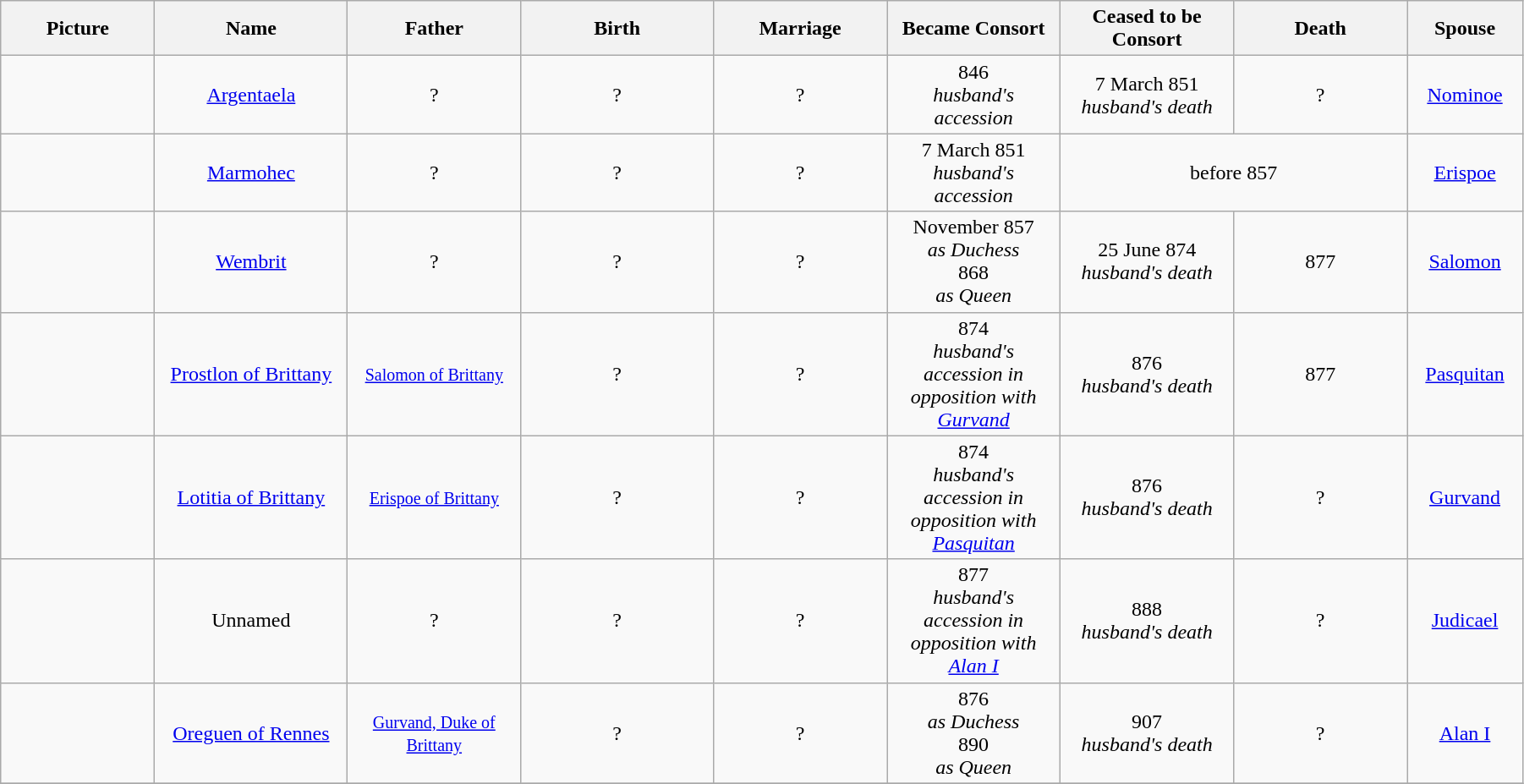<table width=95% class="wikitable">
<tr>
<th width = "8%">Picture</th>
<th width = "10%">Name</th>
<th width = "9%">Father</th>
<th width = "10%">Birth</th>
<th width = "9%">Marriage</th>
<th width = "9%">Became Consort</th>
<th width = "9%">Ceased to be Consort</th>
<th width = "9%">Death</th>
<th width = "6%">Spouse</th>
</tr>
<tr>
<td align="center"></td>
<td align="center"><a href='#'>Argentaela</a><br></td>
<td align="center">?</td>
<td align="center">?</td>
<td align="center">?</td>
<td align="center">846<br><em>husband's accession</em></td>
<td align="center">7 March 851<br><em>husband's death</em></td>
<td align="center">?</td>
<td align="center"><a href='#'>Nominoe</a></td>
</tr>
<tr>
<td align="center"></td>
<td align="center"><a href='#'>Marmohec</a><br></td>
<td align="center">?</td>
<td align="center">?</td>
<td align="center">?</td>
<td align="center">7 March 851<br><em>husband's accession</em></td>
<td align="center" colspan="2">before 857</td>
<td align="center"><a href='#'>Erispoe</a></td>
</tr>
<tr>
<td align="center"></td>
<td align="center"><a href='#'>Wembrit</a><br></td>
<td align="center">?</td>
<td align="center">?</td>
<td align="center">?</td>
<td align="center">November 857<br><em>as Duchess</em><br> 868<br><em>as Queen</em></td>
<td align="center">25 June 874<br><em>husband's death</em></td>
<td align="center">877</td>
<td align="center"><a href='#'>Salomon</a></td>
</tr>
<tr>
<td align="center"></td>
<td align="center"><a href='#'>Prostlon of Brittany</a><br></td>
<td align="center"><small><a href='#'>Salomon of Brittany</a></small></td>
<td align="center">?</td>
<td align="center">?</td>
<td align="center">874<br><em>husband's accession in opposition with <a href='#'>Gurvand</a></em></td>
<td align="center">876<br><em>husband's death</em></td>
<td align="center">877</td>
<td align="center"><a href='#'>Pasquitan</a></td>
</tr>
<tr>
<td align="center"></td>
<td align="center"><a href='#'>Lotitia of Brittany</a><br></td>
<td align="center"><small><a href='#'>Erispoe of Brittany</a></small></td>
<td align="center">?</td>
<td align="center">?</td>
<td align="center">874<br><em>husband's accession in opposition with <a href='#'>Pasquitan</a></em></td>
<td align="center">876<br><em>husband's death</em></td>
<td align="center">?</td>
<td align="center"><a href='#'>Gurvand</a></td>
</tr>
<tr>
<td align="center"></td>
<td align="center">Unnamed<br></td>
<td align="center">?</td>
<td align="center">?</td>
<td align="center">?</td>
<td align="center">877<br><em>husband's accession in opposition with <a href='#'>Alan I</a></em></td>
<td align="center">888<br><em>husband's death</em></td>
<td align="center">?</td>
<td align="center"><a href='#'>Judicael</a></td>
</tr>
<tr>
<td align="center"></td>
<td align="center"><a href='#'>Oreguen of Rennes</a><br></td>
<td align="center"><small><a href='#'>Gurvand, Duke of Brittany</a></small></td>
<td align="center">?</td>
<td align="center">?</td>
<td align="center">876<br><em>as Duchess</em><br> 890<br><em>as Queen</em></td>
<td align="center">907<br><em>husband's death</em></td>
<td align="center">?</td>
<td align="center"><a href='#'>Alan I</a></td>
</tr>
<tr>
</tr>
</table>
